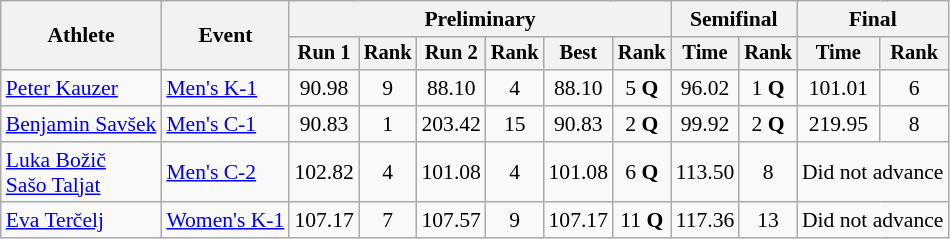<table class="wikitable" style="font-size:90%">
<tr>
<th rowspan="2">Athlete</th>
<th rowspan="2">Event</th>
<th colspan="6">Preliminary</th>
<th colspan="2">Semifinal</th>
<th colspan="2">Final</th>
</tr>
<tr style="font-size:95%">
<th>Run 1</th>
<th>Rank</th>
<th>Run 2</th>
<th>Rank</th>
<th>Best</th>
<th>Rank</th>
<th>Time</th>
<th>Rank</th>
<th>Time</th>
<th>Rank</th>
</tr>
<tr align=center>
<td align=left><a href='#'>Peter Kauzer</a></td>
<td align=left><a href='#'>Men's K-1</a></td>
<td>90.98</td>
<td>9</td>
<td>88.10</td>
<td>4</td>
<td>88.10</td>
<td>5 <strong>Q</strong></td>
<td>96.02</td>
<td>1 <strong>Q</strong></td>
<td>101.01</td>
<td>6</td>
</tr>
<tr align=center>
<td align=left><a href='#'>Benjamin Savšek</a></td>
<td align=left><a href='#'>Men's C-1</a></td>
<td>90.83</td>
<td>1</td>
<td>203.42</td>
<td>15</td>
<td>90.83</td>
<td>2 <strong>Q</strong></td>
<td>99.92</td>
<td>2 <strong>Q</strong></td>
<td>219.95</td>
<td>8</td>
</tr>
<tr align=center>
<td align=left><a href='#'>Luka Božič</a><br><a href='#'>Sašo Taljat</a></td>
<td align=left><a href='#'>Men's C-2</a></td>
<td>102.82</td>
<td>4</td>
<td>101.08</td>
<td>4</td>
<td>101.08</td>
<td>6 <strong>Q</strong></td>
<td>113.50</td>
<td>8</td>
<td colspan=2>Did not advance</td>
</tr>
<tr align=center>
<td align=left><a href='#'>Eva Terčelj</a></td>
<td align=left><a href='#'>Women's K-1</a></td>
<td>107.17</td>
<td>7</td>
<td>107.57</td>
<td>9</td>
<td>107.17</td>
<td>11 <strong>Q</strong></td>
<td>117.36</td>
<td>13</td>
<td colspan=2>Did not advance</td>
</tr>
</table>
